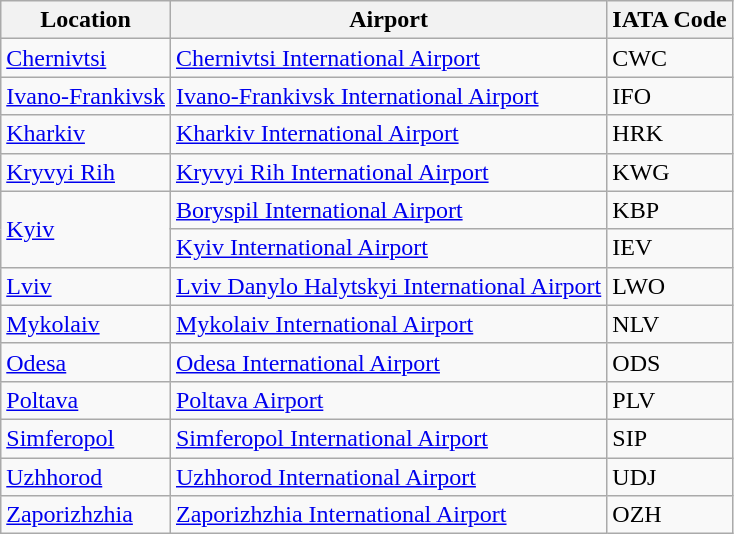<table class="wikitable">
<tr>
<th>Location</th>
<th>Airport</th>
<th>IATA Code</th>
</tr>
<tr>
<td><a href='#'>Chernivtsi</a></td>
<td><a href='#'>Chernivtsi International Airport</a></td>
<td>CWC</td>
</tr>
<tr>
<td><a href='#'>Ivano-Frankivsk</a></td>
<td><a href='#'>Ivano-Frankivsk International Airport</a></td>
<td>IFO</td>
</tr>
<tr>
<td><a href='#'>Kharkiv</a></td>
<td><a href='#'>Kharkiv International Airport</a></td>
<td>HRK</td>
</tr>
<tr>
<td><a href='#'>Kryvyi Rih</a></td>
<td><a href='#'>Kryvyi Rih International Airport</a></td>
<td>KWG</td>
</tr>
<tr>
<td rowspan=2><a href='#'>Kyiv</a></td>
<td><a href='#'>Boryspil International Airport</a></td>
<td>KBP</td>
</tr>
<tr>
<td><a href='#'>Kyiv International Airport</a></td>
<td>IEV</td>
</tr>
<tr>
<td><a href='#'>Lviv</a></td>
<td><a href='#'>Lviv Danylo Halytskyi International Airport</a></td>
<td>LWO</td>
</tr>
<tr>
<td><a href='#'>Mykolaiv</a></td>
<td><a href='#'>Mykolaiv International Airport</a></td>
<td>NLV</td>
</tr>
<tr>
<td><a href='#'>Odesa</a></td>
<td><a href='#'>Odesa International Airport</a></td>
<td>ODS</td>
</tr>
<tr>
<td><a href='#'>Poltava</a></td>
<td><a href='#'>Poltava Airport</a></td>
<td>PLV</td>
</tr>
<tr>
<td><a href='#'>Simferopol</a></td>
<td><a href='#'>Simferopol International Airport</a></td>
<td>SIP</td>
</tr>
<tr>
<td><a href='#'>Uzhhorod</a></td>
<td><a href='#'>Uzhhorod International Airport</a></td>
<td>UDJ</td>
</tr>
<tr>
<td><a href='#'>Zaporizhzhia</a></td>
<td><a href='#'>Zaporizhzhia International Airport</a></td>
<td>OZH</td>
</tr>
</table>
